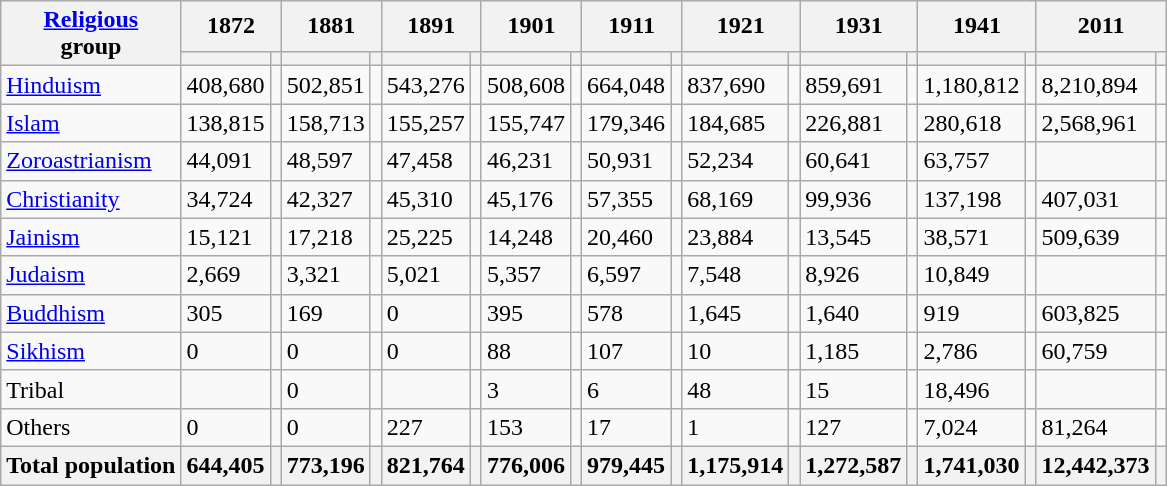<table class="wikitable collapsible sortable">
<tr>
<th rowspan="2"><a href='#'>Religious</a><br>group</th>
<th colspan="2">1872</th>
<th colspan="2">1881</th>
<th colspan="2">1891</th>
<th colspan="2">1901</th>
<th colspan="2">1911</th>
<th colspan="2">1921</th>
<th colspan="2">1931</th>
<th colspan="2">1941</th>
<th colspan="2">2011</th>
</tr>
<tr>
<th><a href='#'></a></th>
<th></th>
<th></th>
<th></th>
<th></th>
<th></th>
<th></th>
<th></th>
<th></th>
<th></th>
<th></th>
<th></th>
<th></th>
<th></th>
<th></th>
<th></th>
<th></th>
<th></th>
</tr>
<tr>
<td><a href='#'>Hinduism</a> </td>
<td>408,680</td>
<td></td>
<td>502,851</td>
<td></td>
<td>543,276</td>
<td></td>
<td>508,608</td>
<td></td>
<td>664,048</td>
<td></td>
<td>837,690</td>
<td></td>
<td>859,691</td>
<td></td>
<td>1,180,812</td>
<td></td>
<td>8,210,894</td>
<td></td>
</tr>
<tr>
<td><a href='#'>Islam</a> </td>
<td>138,815</td>
<td></td>
<td>158,713</td>
<td></td>
<td>155,257</td>
<td></td>
<td>155,747</td>
<td></td>
<td>179,346</td>
<td></td>
<td>184,685</td>
<td></td>
<td>226,881</td>
<td></td>
<td>280,618</td>
<td></td>
<td>2,568,961</td>
<td></td>
</tr>
<tr>
<td><a href='#'>Zoroastrianism</a> </td>
<td>44,091</td>
<td></td>
<td>48,597</td>
<td></td>
<td>47,458</td>
<td></td>
<td>46,231</td>
<td></td>
<td>50,931</td>
<td></td>
<td>52,234</td>
<td></td>
<td>60,641</td>
<td></td>
<td>63,757</td>
<td></td>
<td></td>
<td></td>
</tr>
<tr>
<td><a href='#'>Christianity</a> </td>
<td>34,724</td>
<td></td>
<td>42,327</td>
<td></td>
<td>45,310</td>
<td></td>
<td>45,176</td>
<td></td>
<td>57,355</td>
<td></td>
<td>68,169</td>
<td></td>
<td>99,936</td>
<td></td>
<td>137,198</td>
<td></td>
<td>407,031</td>
<td></td>
</tr>
<tr>
<td><a href='#'>Jainism</a> </td>
<td>15,121</td>
<td></td>
<td>17,218</td>
<td></td>
<td>25,225</td>
<td></td>
<td>14,248</td>
<td></td>
<td>20,460</td>
<td></td>
<td>23,884</td>
<td></td>
<td>13,545</td>
<td></td>
<td>38,571</td>
<td></td>
<td>509,639</td>
<td></td>
</tr>
<tr>
<td><a href='#'>Judaism</a> </td>
<td>2,669</td>
<td></td>
<td>3,321</td>
<td></td>
<td>5,021</td>
<td></td>
<td>5,357</td>
<td></td>
<td>6,597</td>
<td></td>
<td>7,548</td>
<td></td>
<td>8,926</td>
<td></td>
<td>10,849</td>
<td></td>
<td></td>
<td></td>
</tr>
<tr>
<td><a href='#'>Buddhism</a> </td>
<td>305</td>
<td></td>
<td>169</td>
<td></td>
<td>0</td>
<td></td>
<td>395</td>
<td></td>
<td>578</td>
<td></td>
<td>1,645</td>
<td></td>
<td>1,640</td>
<td></td>
<td>919</td>
<td></td>
<td>603,825</td>
<td></td>
</tr>
<tr>
<td><a href='#'>Sikhism</a> </td>
<td>0</td>
<td></td>
<td>0</td>
<td></td>
<td>0</td>
<td></td>
<td>88</td>
<td></td>
<td>107</td>
<td></td>
<td>10</td>
<td></td>
<td>1,185</td>
<td></td>
<td>2,786</td>
<td></td>
<td>60,759</td>
<td></td>
</tr>
<tr>
<td>Tribal</td>
<td></td>
<td></td>
<td>0</td>
<td></td>
<td></td>
<td></td>
<td>3</td>
<td></td>
<td>6</td>
<td></td>
<td>48</td>
<td></td>
<td>15</td>
<td></td>
<td>18,496</td>
<td></td>
<td></td>
<td></td>
</tr>
<tr>
<td>Others</td>
<td>0</td>
<td></td>
<td>0</td>
<td></td>
<td>227</td>
<td></td>
<td>153</td>
<td></td>
<td>17</td>
<td></td>
<td>1</td>
<td></td>
<td>127</td>
<td></td>
<td>7,024</td>
<td></td>
<td>81,264</td>
<td></td>
</tr>
<tr>
<th>Total population</th>
<th>644,405</th>
<th></th>
<th>773,196</th>
<th></th>
<th>821,764</th>
<th></th>
<th>776,006</th>
<th></th>
<th>979,445</th>
<th></th>
<th>1,175,914</th>
<th></th>
<th>1,272,587</th>
<th></th>
<th>1,741,030</th>
<th></th>
<th>12,442,373</th>
<th></th>
</tr>
</table>
